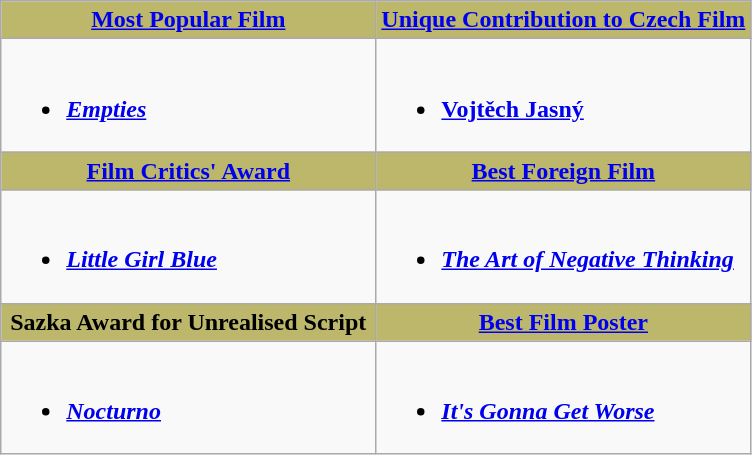<table class=wikitable>
<tr>
<th style="background:#BDB76B; width: 50%"><a href='#'>Most Popular Film</a></th>
<th style="background:#BDB76B;"><a href='#'>Unique Contribution to Czech Film</a></th>
</tr>
<tr>
<td valign="top"><br><ul><li><strong><em><a href='#'>Empties</a></em></strong></li></ul></td>
<td valign="top"><br><ul><li><strong><a href='#'>Vojtěch Jasný</a></strong></li></ul></td>
</tr>
<tr>
<th style="background:#BDB76B; width: 50%"><a href='#'>Film Critics' Award</a></th>
<th style="background:#BDB76B; width: 50%"><a href='#'>Best Foreign Film</a></th>
</tr>
<tr>
<td valign="top"><br><ul><li><strong><em><a href='#'>Little Girl Blue</a></em></strong></li></ul></td>
<td valign="top"><br><ul><li><strong><em><a href='#'>The Art of Negative Thinking</a></em></strong></li></ul></td>
</tr>
<tr>
<th style="background:#BDB76B; width: 50%">Sazka Award for Unrealised Script</th>
<th style="background:#BDB76B; width: 50%"><a href='#'>Best Film Poster</a></th>
</tr>
<tr>
<td valign="top"><br><ul><li><strong><em><a href='#'>Nocturno</a></em></strong></li></ul></td>
<td valign="top"><br><ul><li><strong><em><a href='#'>It's Gonna Get Worse</a></em></strong></li></ul></td>
</tr>
</table>
